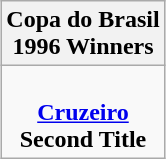<table class="wikitable" style="text-align: center; margin: 0 auto;">
<tr>
<th>Copa do Brasil<br>1996 Winners</th>
</tr>
<tr>
<td><br><strong><a href='#'>Cruzeiro</a></strong><br><strong>Second Title</strong></td>
</tr>
</table>
